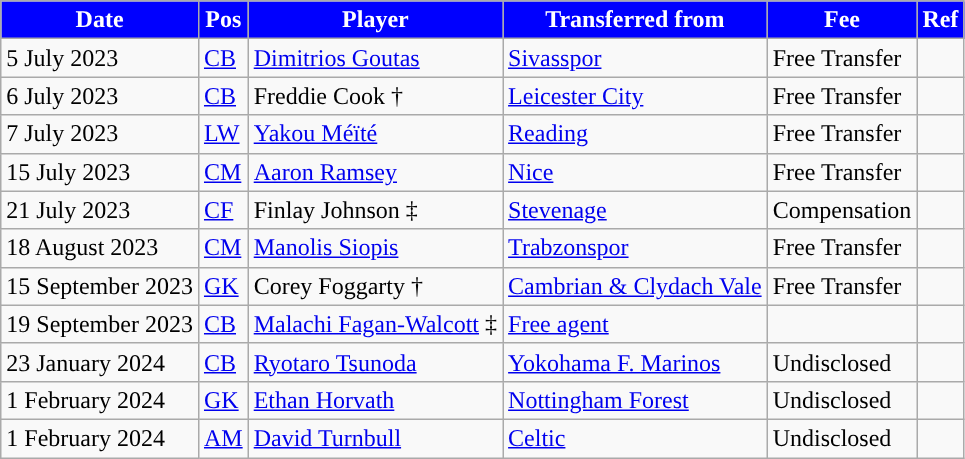<table class="wikitable plainrowheaders sortable">
<tr>
<th style="background: blue; color: white; ">Date</th>
<th style="background: blue; color: white; ">Pos</th>
<th style="background: blue; color: white; ">Player</th>
<th style="background: blue; color: white; ">Transferred from</th>
<th style="background: blue; color: white; ">Fee</th>
<th style="background: blue; color: white; ">Ref</th>
</tr>
<tr>
<td>5 July 2023</td>
<td><a href='#'>CB</a></td>
<td> <a href='#'>Dimitrios Goutas</a></td>
<td> <a href='#'>Sivasspor</a></td>
<td>Free Transfer</td>
<td></td>
</tr>
<tr>
<td>6 July 2023</td>
<td><a href='#'>CB</a></td>
<td> Freddie Cook †</td>
<td> <a href='#'>Leicester City</a></td>
<td>Free Transfer</td>
<td></td>
</tr>
<tr>
<td>7 July 2023</td>
<td><a href='#'>LW</a></td>
<td> <a href='#'>Yakou Méïté</a></td>
<td> <a href='#'>Reading</a></td>
<td>Free Transfer</td>
<td></td>
</tr>
<tr>
<td>15 July 2023</td>
<td><a href='#'>CM</a></td>
<td> <a href='#'>Aaron Ramsey</a></td>
<td> <a href='#'>Nice</a></td>
<td>Free Transfer</td>
<td></td>
</tr>
<tr>
<td>21 July 2023</td>
<td><a href='#'>CF</a></td>
<td> Finlay Johnson ‡</td>
<td> <a href='#'>Stevenage</a></td>
<td>Compensation</td>
<td></td>
</tr>
<tr>
<td>18 August 2023</td>
<td><a href='#'>CM</a></td>
<td> <a href='#'>Manolis Siopis</a></td>
<td> <a href='#'>Trabzonspor</a></td>
<td>Free Transfer</td>
<td></td>
</tr>
<tr>
<td>15 September 2023</td>
<td><a href='#'>GK</a></td>
<td> Corey Foggarty †</td>
<td> <a href='#'>Cambrian & Clydach Vale</a></td>
<td>Free Transfer</td>
<td></td>
</tr>
<tr>
<td>19 September 2023</td>
<td><a href='#'>CB</a></td>
<td> <a href='#'>Malachi Fagan-Walcott</a> ‡</td>
<td> <a href='#'>Free agent</a></td>
<td></td>
<td></td>
</tr>
<tr>
<td>23 January 2024</td>
<td><a href='#'>CB</a></td>
<td> <a href='#'>Ryotaro Tsunoda</a></td>
<td> <a href='#'>Yokohama F. Marinos</a></td>
<td>Undisclosed</td>
<td></td>
</tr>
<tr>
<td>1 February 2024</td>
<td><a href='#'>GK</a></td>
<td> <a href='#'>Ethan Horvath</a></td>
<td> <a href='#'>Nottingham Forest</a></td>
<td>Undisclosed</td>
<td></td>
</tr>
<tr>
<td>1 February 2024</td>
<td><a href='#'>AM</a></td>
<td> <a href='#'>David Turnbull</a></td>
<td> <a href='#'>Celtic</a></td>
<td>Undisclosed</td>
<td></td>
</tr>
</table>
